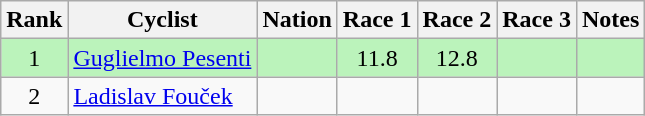<table class="wikitable sortable" style="text-align:center">
<tr>
<th>Rank</th>
<th>Cyclist</th>
<th>Nation</th>
<th>Race 1</th>
<th>Race 2</th>
<th>Race 3</th>
<th>Notes</th>
</tr>
<tr bgcolor=bbf3bb>
<td>1</td>
<td align=left><a href='#'>Guglielmo Pesenti</a></td>
<td align=left></td>
<td>11.8</td>
<td>12.8</td>
<td></td>
<td></td>
</tr>
<tr>
<td>2</td>
<td align=left><a href='#'>Ladislav Fouček</a></td>
<td align=left></td>
<td></td>
<td></td>
<td></td>
<td></td>
</tr>
</table>
